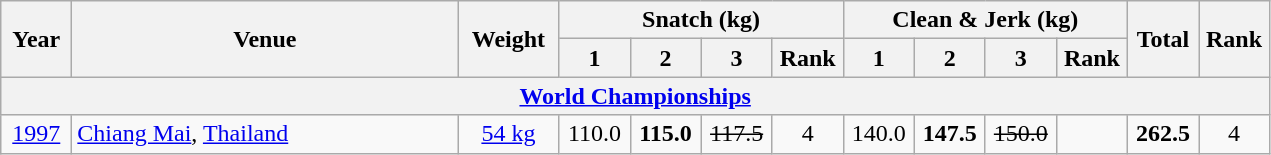<table class = "wikitable" style="text-align:center;">
<tr>
<th rowspan=2 width=40>Year</th>
<th rowspan=2 width=250>Venue</th>
<th rowspan=2 width=60>Weight</th>
<th colspan=4>Snatch (kg)</th>
<th colspan=4>Clean & Jerk (kg)</th>
<th rowspan=2 width=40>Total</th>
<th rowspan=2 width=40>Rank</th>
</tr>
<tr>
<th width=40>1</th>
<th width=40>2</th>
<th width=40>3</th>
<th width=40>Rank</th>
<th width=40>1</th>
<th width=40>2</th>
<th width=40>3</th>
<th width=40>Rank</th>
</tr>
<tr>
<th colspan=13><a href='#'>World Championships</a></th>
</tr>
<tr>
<td><a href='#'>1997</a></td>
<td align=left> <a href='#'>Chiang Mai</a>, <a href='#'>Thailand</a></td>
<td><a href='#'>54 kg</a></td>
<td>110.0</td>
<td><strong>115.0</strong></td>
<td><s>117.5</s></td>
<td>4</td>
<td>140.0</td>
<td><strong>147.5</strong></td>
<td><s>150.0</s></td>
<td></td>
<td><strong>262.5</strong></td>
<td>4</td>
</tr>
</table>
